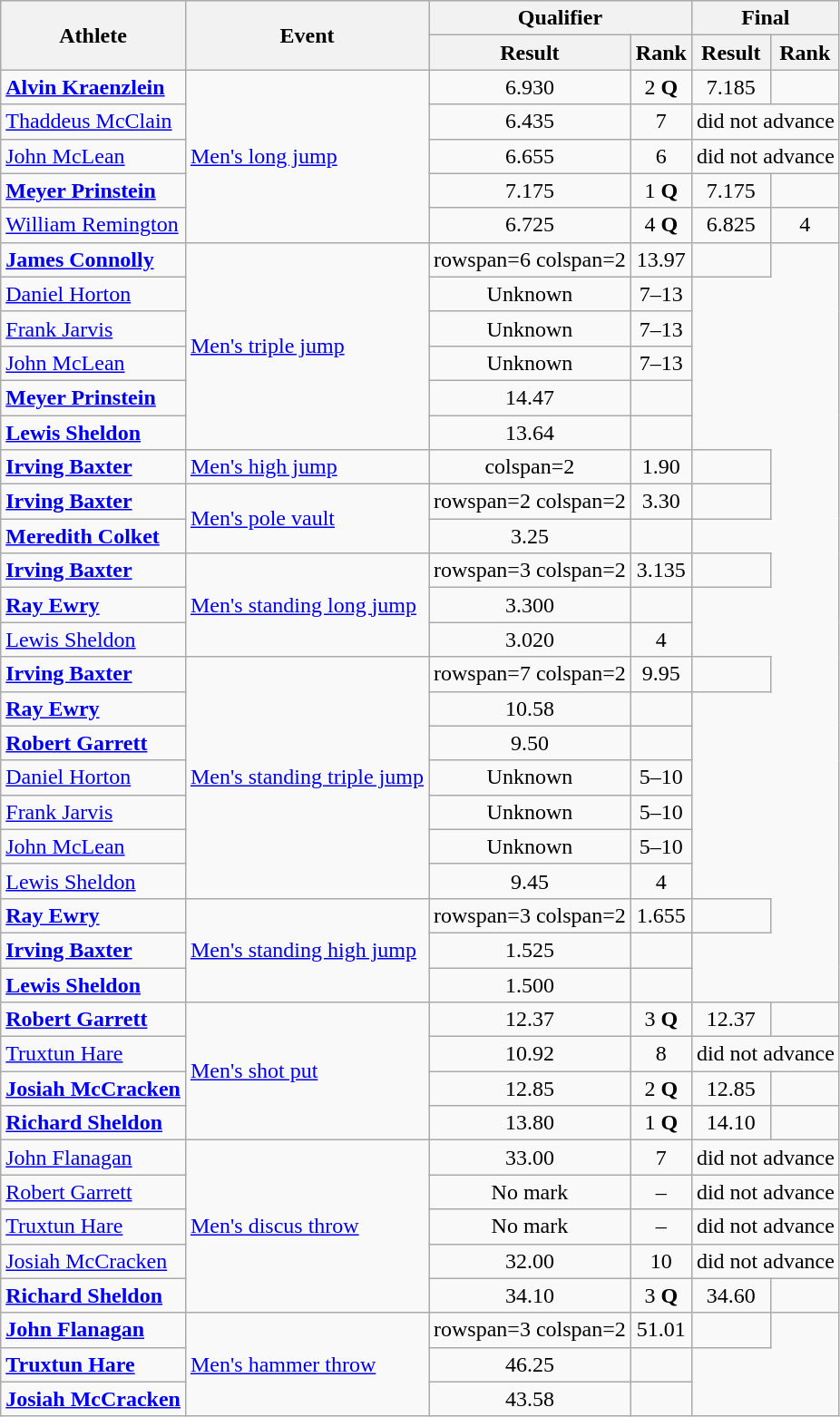<table class="wikitable">
<tr>
<th rowspan=2>Athlete</th>
<th rowspan=2>Event</th>
<th colspan=2>Qualifier</th>
<th colspan=2>Final</th>
</tr>
<tr>
<th>Result</th>
<th>Rank</th>
<th>Result</th>
<th>Rank</th>
</tr>
<tr align=center>
<td align=left><strong><a href='#'>Alvin Kraenzlein</a></strong></td>
<td rowspan=5 align=left><a href='#'>Men's long jump</a></td>
<td>6.930</td>
<td>2 <strong>Q</strong></td>
<td>7.185</td>
<td></td>
</tr>
<tr align=center>
<td align=left><a href='#'>Thaddeus McClain</a></td>
<td>6.435</td>
<td>7</td>
<td colspan=2>did not advance</td>
</tr>
<tr align=center>
<td align=left><a href='#'>John McLean</a></td>
<td>6.655</td>
<td>6</td>
<td colspan=2>did not advance</td>
</tr>
<tr align=center>
<td align=left><strong><a href='#'>Meyer Prinstein</a></strong></td>
<td>7.175</td>
<td>1 <strong>Q</strong></td>
<td>7.175</td>
<td></td>
</tr>
<tr align=center>
<td align=left><a href='#'>William Remington</a></td>
<td>6.725</td>
<td>4 <strong>Q</strong></td>
<td>6.825</td>
<td>4</td>
</tr>
<tr align=center>
<td align=left><strong><a href='#'>James Connolly</a></strong></td>
<td rowspan=6 align=left><a href='#'>Men's triple jump</a></td>
<td>rowspan=6 colspan=2 </td>
<td>13.97</td>
<td></td>
</tr>
<tr align=center>
<td align=left><a href='#'>Daniel Horton</a></td>
<td>Unknown</td>
<td>7–13</td>
</tr>
<tr align=center>
<td align=left><a href='#'>Frank Jarvis</a></td>
<td>Unknown</td>
<td>7–13</td>
</tr>
<tr align=center>
<td align=left><a href='#'>John McLean</a></td>
<td>Unknown</td>
<td>7–13</td>
</tr>
<tr align=center>
<td align=left><strong><a href='#'>Meyer Prinstein</a></strong></td>
<td>14.47</td>
<td></td>
</tr>
<tr align=center>
<td align=left><strong><a href='#'>Lewis Sheldon</a></strong></td>
<td>13.64</td>
<td></td>
</tr>
<tr align=center>
<td align=left><strong><a href='#'>Irving Baxter</a></strong></td>
<td align=left><a href='#'>Men's high jump</a></td>
<td>colspan=2 </td>
<td>1.90</td>
<td></td>
</tr>
<tr align=center>
<td align=left><strong><a href='#'>Irving Baxter</a></strong></td>
<td rowspan=2 align=left><a href='#'>Men's pole vault</a></td>
<td>rowspan=2 colspan=2 </td>
<td>3.30</td>
<td></td>
</tr>
<tr align=center>
<td align=left><strong><a href='#'>Meredith Colket</a></strong></td>
<td>3.25</td>
<td></td>
</tr>
<tr align=center>
<td align=left><strong><a href='#'>Irving Baxter</a></strong></td>
<td rowspan=3 align=left><a href='#'>Men's standing long jump</a></td>
<td>rowspan=3 colspan=2 </td>
<td>3.135</td>
<td></td>
</tr>
<tr align=center>
<td align=left><strong><a href='#'>Ray Ewry</a></strong></td>
<td>3.300</td>
<td></td>
</tr>
<tr align=center>
<td align=left><a href='#'>Lewis Sheldon</a></td>
<td>3.020</td>
<td>4</td>
</tr>
<tr align=center>
<td align=left><strong><a href='#'>Irving Baxter</a></strong></td>
<td rowspan=7 align=left><a href='#'>Men's standing triple jump</a></td>
<td>rowspan=7 colspan=2 </td>
<td>9.95</td>
<td></td>
</tr>
<tr align=center>
<td align=left><strong><a href='#'>Ray Ewry</a></strong></td>
<td>10.58</td>
<td></td>
</tr>
<tr align=center>
<td align=left><strong><a href='#'>Robert Garrett</a></strong></td>
<td>9.50</td>
<td></td>
</tr>
<tr align=center>
<td align=left><a href='#'>Daniel Horton</a></td>
<td>Unknown</td>
<td>5–10</td>
</tr>
<tr align=center>
<td align=left><a href='#'>Frank Jarvis</a></td>
<td>Unknown</td>
<td>5–10</td>
</tr>
<tr align=center>
<td align=left><a href='#'>John McLean</a></td>
<td>Unknown</td>
<td>5–10</td>
</tr>
<tr align=center>
<td align=left><a href='#'>Lewis Sheldon</a></td>
<td>9.45</td>
<td>4</td>
</tr>
<tr align=center>
<td align=left><strong><a href='#'>Ray Ewry</a></strong></td>
<td rowspan=3 align=left><a href='#'>Men's standing high jump</a></td>
<td>rowspan=3 colspan=2 </td>
<td>1.655</td>
<td></td>
</tr>
<tr align=center>
<td align=left><strong><a href='#'>Irving Baxter</a></strong></td>
<td>1.525</td>
<td></td>
</tr>
<tr align=center>
<td align=left><strong><a href='#'>Lewis Sheldon</a></strong></td>
<td>1.500</td>
<td></td>
</tr>
<tr align=center>
<td align=left><strong><a href='#'>Robert Garrett</a></strong></td>
<td rowspan=4 align=left><a href='#'>Men's shot put</a></td>
<td>12.37</td>
<td>3 <strong>Q</strong></td>
<td>12.37</td>
<td></td>
</tr>
<tr align=center>
<td align=left><a href='#'>Truxtun Hare</a></td>
<td>10.92</td>
<td>8</td>
<td colspan=2>did not advance</td>
</tr>
<tr align=center>
<td align=left><strong><a href='#'>Josiah McCracken</a></strong></td>
<td>12.85</td>
<td>2 <strong>Q</strong></td>
<td>12.85</td>
<td></td>
</tr>
<tr align=center>
<td align=left><strong><a href='#'>Richard Sheldon</a></strong></td>
<td>13.80</td>
<td>1 <strong>Q</strong></td>
<td>14.10</td>
<td></td>
</tr>
<tr align=center>
<td align=left><a href='#'>John Flanagan</a></td>
<td rowspan=5 align=left><a href='#'>Men's discus throw</a></td>
<td>33.00</td>
<td>7</td>
<td colspan=2>did not advance</td>
</tr>
<tr align=center>
<td align=left><a href='#'>Robert Garrett</a></td>
<td>No mark</td>
<td>–</td>
<td colspan=2>did not advance</td>
</tr>
<tr align=center>
<td align=left><a href='#'>Truxtun Hare</a></td>
<td>No mark</td>
<td>–</td>
<td colspan=2>did not advance</td>
</tr>
<tr align=center>
<td align=left><a href='#'>Josiah McCracken</a></td>
<td>32.00</td>
<td>10</td>
<td colspan=2>did not advance</td>
</tr>
<tr align=center>
<td align=left><strong><a href='#'>Richard Sheldon</a></strong></td>
<td>34.10</td>
<td>3 <strong>Q</strong></td>
<td>34.60</td>
<td></td>
</tr>
<tr align=center>
<td align=left><strong><a href='#'>John Flanagan</a></strong></td>
<td rowspan=3 align=left><a href='#'>Men's hammer throw</a></td>
<td>rowspan=3 colspan=2 </td>
<td>51.01</td>
<td></td>
</tr>
<tr align=center>
<td align=left><strong><a href='#'>Truxtun Hare</a></strong></td>
<td>46.25</td>
<td></td>
</tr>
<tr align=center>
<td align=left><strong><a href='#'>Josiah McCracken</a></strong></td>
<td>43.58</td>
<td></td>
</tr>
</table>
